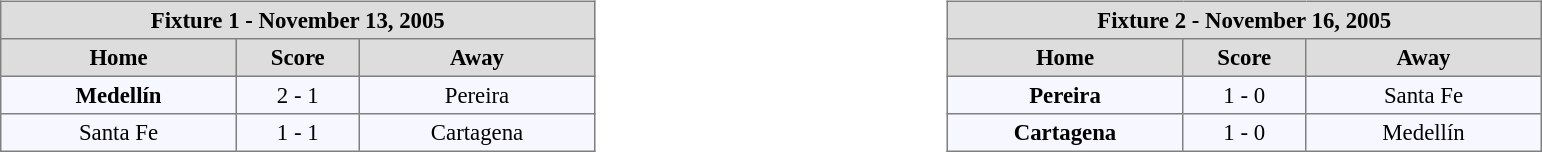<table width=100%>
<tr>
<td valign=top width=50% align=left><br><table align=center bgcolor="#f7f8ff" cellpadding="3" cellspacing="0" border="1" style="font-size: 95%; border: gray solid 1px; border-collapse: collapse;">
<tr align=center bgcolor=#DDDDDD style="color:black;">
<th colspan=3 align=center>Fixture 1 - November 13, 2005</th>
</tr>
<tr align=center bgcolor=#DDDDDD style="color:black;">
<th width="150">Home</th>
<th width="75">Score</th>
<th width="150">Away</th>
</tr>
<tr align=center>
<td><strong>Medellín</strong></td>
<td>2 - 1</td>
<td>Pereira</td>
</tr>
<tr align=center>
<td>Santa Fe</td>
<td>1 - 1</td>
<td>Cartagena</td>
</tr>
</table>
</td>
<td valign=top width=50% align=left><br><table align=center bgcolor="#f7f8ff" cellpadding="3" cellspacing="0" border="1" style="font-size: 95%; border: gray solid 1px; border-collapse: collapse;">
<tr align=center bgcolor=#DDDDDD style="color:black;">
<th colspan=3 align=center>Fixture 2 - November 16, 2005</th>
</tr>
<tr align=center bgcolor=#DDDDDD style="color:black;">
<th width="150">Home</th>
<th width="75">Score</th>
<th width="150">Away</th>
</tr>
<tr align=center>
<td><strong>Pereira</strong></td>
<td>1 - 0</td>
<td>Santa Fe</td>
</tr>
<tr align=center>
<td><strong>Cartagena</strong></td>
<td>1 - 0</td>
<td>Medellín</td>
</tr>
</table>
</td>
</tr>
</table>
